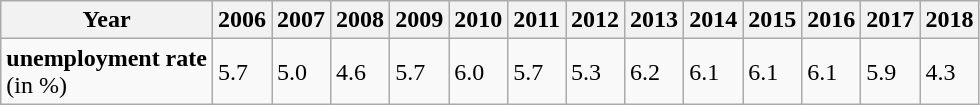<table class="wikitable">
<tr>
<th>Year</th>
<th>2006</th>
<th>2007</th>
<th>2008</th>
<th>2009</th>
<th>2010</th>
<th>2011</th>
<th>2012</th>
<th>2013</th>
<th>2014</th>
<th>2015</th>
<th>2016</th>
<th>2017</th>
<th>2018</th>
</tr>
<tr>
<td><strong>unemployment rate</strong><br>(in %)</td>
<td>5.7</td>
<td>5.0</td>
<td>4.6</td>
<td>5.7</td>
<td>6.0</td>
<td>5.7</td>
<td>5.3</td>
<td>6.2</td>
<td>6.1</td>
<td>6.1</td>
<td>6.1</td>
<td>5.9</td>
<td>4.3</td>
</tr>
</table>
